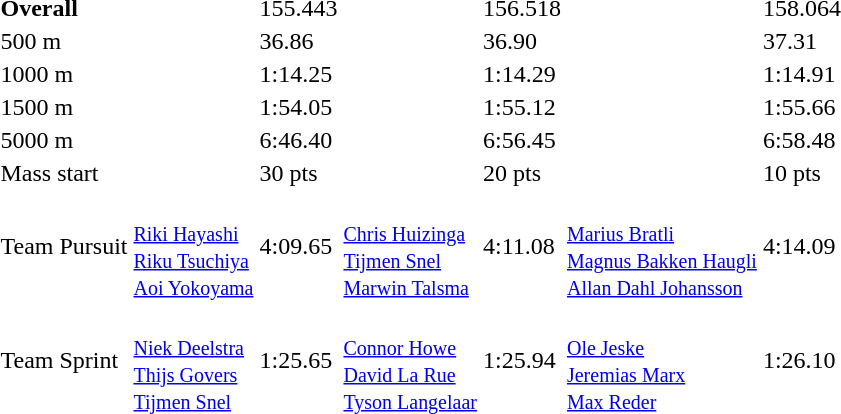<table>
<tr>
<td><strong>Overall</strong></td>
<td><strong></strong></td>
<td>155.443</td>
<td><strong></strong></td>
<td>156.518</td>
<td><strong></strong></td>
<td>158.064</td>
</tr>
<tr>
<td>500 m</td>
<td></td>
<td>36.86</td>
<td></td>
<td>36.90</td>
<td></td>
<td>37.31</td>
</tr>
<tr>
<td>1000 m</td>
<td></td>
<td>1:14.25</td>
<td></td>
<td>1:14.29</td>
<td></td>
<td>1:14.91</td>
</tr>
<tr>
<td>1500 m</td>
<td></td>
<td>1:54.05</td>
<td></td>
<td>1:55.12</td>
<td></td>
<td>1:55.66</td>
</tr>
<tr>
<td>5000 m</td>
<td></td>
<td>6:46.40</td>
<td></td>
<td>6:56.45</td>
<td></td>
<td>6:58.48</td>
</tr>
<tr>
<td>Mass start</td>
<td></td>
<td>30 pts</td>
<td></td>
<td>20 pts</td>
<td></td>
<td>10 pts</td>
</tr>
<tr>
<td>Team Pursuit</td>
<td><br><small><a href='#'>Riki Hayashi</a><br><a href='#'>Riku Tsuchiya</a><br><a href='#'>Aoi Yokoyama</a></small></td>
<td>4:09.65</td>
<td><br><small><a href='#'>Chris Huizinga</a><br><a href='#'>Tijmen Snel</a><br><a href='#'>Marwin Talsma</a></small></td>
<td>4:11.08</td>
<td><br><small><a href='#'>Marius Bratli</a><br><a href='#'>Magnus Bakken Haugli</a><br><a href='#'>Allan Dahl Johansson</a></small></td>
<td>4:14.09</td>
</tr>
<tr>
<td>Team Sprint</td>
<td><br><small><a href='#'>Niek Deelstra</a><br><a href='#'>Thijs Govers</a><br><a href='#'>Tijmen Snel</a></small></td>
<td>1:25.65</td>
<td><br><small><a href='#'>Connor Howe</a><br><a href='#'>David La Rue</a><br><a href='#'>Tyson Langelaar</a></small></td>
<td>1:25.94</td>
<td><br><small><a href='#'>Ole Jeske</a><br><a href='#'>Jeremias Marx</a><br><a href='#'>Max Reder</a></small></td>
<td>1:26.10</td>
</tr>
</table>
